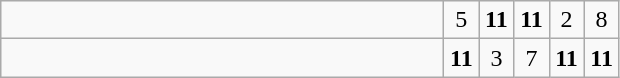<table class="wikitable">
<tr>
<td style="width:18em"></td>
<td align=center style="width:1em">5</td>
<td align=center style="width:1em"><strong>11</strong></td>
<td align=center style="width:1em"><strong>11</strong></td>
<td align=center style="width:1em">2</td>
<td align=center style="width:1em">8</td>
</tr>
<tr>
<td style="width:18em"></td>
<td align=center style="width:1em"><strong>11</strong></td>
<td align=center style="width:1em">3</td>
<td align=center style="width:1em">7</td>
<td align=center style="width:1em"><strong>11</strong></td>
<td align=center style="width:1em"><strong>11</strong></td>
</tr>
</table>
